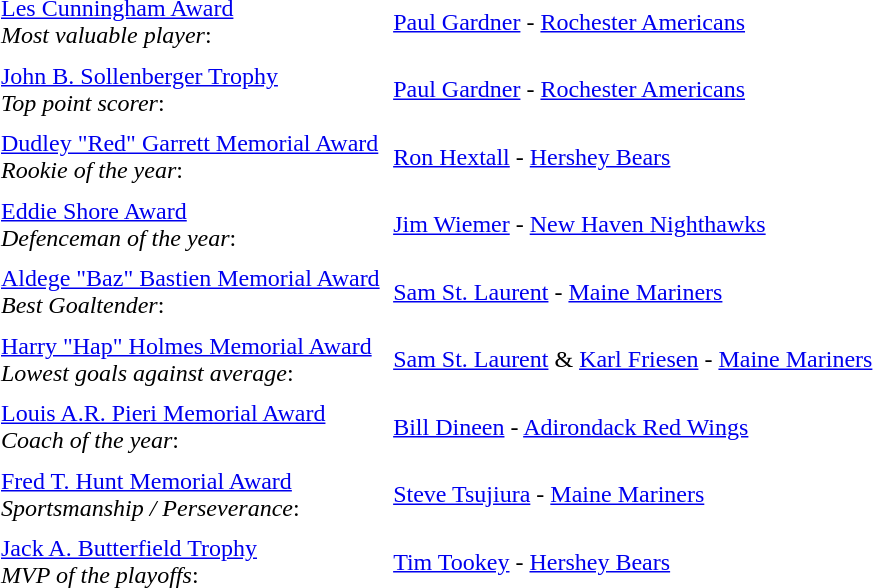<table cellpadding="3" cellspacing="3">
<tr>
<td><a href='#'>Les Cunningham Award</a><br><em>Most valuable player</em>:</td>
<td><a href='#'>Paul Gardner</a> - <a href='#'>Rochester Americans</a></td>
</tr>
<tr>
<td><a href='#'>John B. Sollenberger Trophy</a><br><em>Top point scorer</em>:</td>
<td><a href='#'>Paul Gardner</a> - <a href='#'>Rochester Americans</a></td>
</tr>
<tr>
<td><a href='#'>Dudley "Red" Garrett Memorial Award</a><br><em>Rookie of the year</em>:</td>
<td><a href='#'>Ron Hextall</a> - <a href='#'>Hershey Bears</a></td>
</tr>
<tr>
<td><a href='#'>Eddie Shore Award</a><br><em>Defenceman of the year</em>:</td>
<td><a href='#'>Jim Wiemer</a> - <a href='#'>New Haven Nighthawks</a></td>
</tr>
<tr>
<td><a href='#'>Aldege "Baz" Bastien Memorial Award</a><br><em>Best Goaltender</em>:</td>
<td><a href='#'>Sam St. Laurent</a> - <a href='#'>Maine Mariners</a></td>
</tr>
<tr>
<td><a href='#'>Harry "Hap" Holmes Memorial Award</a><br><em>Lowest goals against average</em>:</td>
<td><a href='#'>Sam St. Laurent</a> & <a href='#'>Karl Friesen</a> - <a href='#'>Maine Mariners</a></td>
</tr>
<tr>
<td><a href='#'>Louis A.R. Pieri Memorial Award</a><br><em>Coach of the year</em>:</td>
<td><a href='#'>Bill Dineen</a> - <a href='#'>Adirondack Red Wings</a></td>
</tr>
<tr>
<td><a href='#'>Fred T. Hunt Memorial Award</a><br><em>Sportsmanship / Perseverance</em>:</td>
<td><a href='#'>Steve Tsujiura</a> - <a href='#'>Maine Mariners</a></td>
</tr>
<tr>
<td><a href='#'>Jack A. Butterfield Trophy</a><br><em>MVP of the playoffs</em>:</td>
<td><a href='#'>Tim Tookey</a> - <a href='#'>Hershey Bears</a></td>
</tr>
</table>
